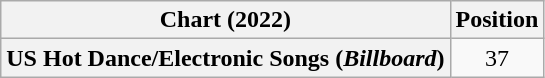<table class="wikitable plainrowheaders" style="text-align:center">
<tr>
<th scope="col">Chart (2022)</th>
<th scope="col">Position</th>
</tr>
<tr>
<th scope="row">US Hot Dance/Electronic Songs (<em>Billboard</em>)</th>
<td>37</td>
</tr>
</table>
